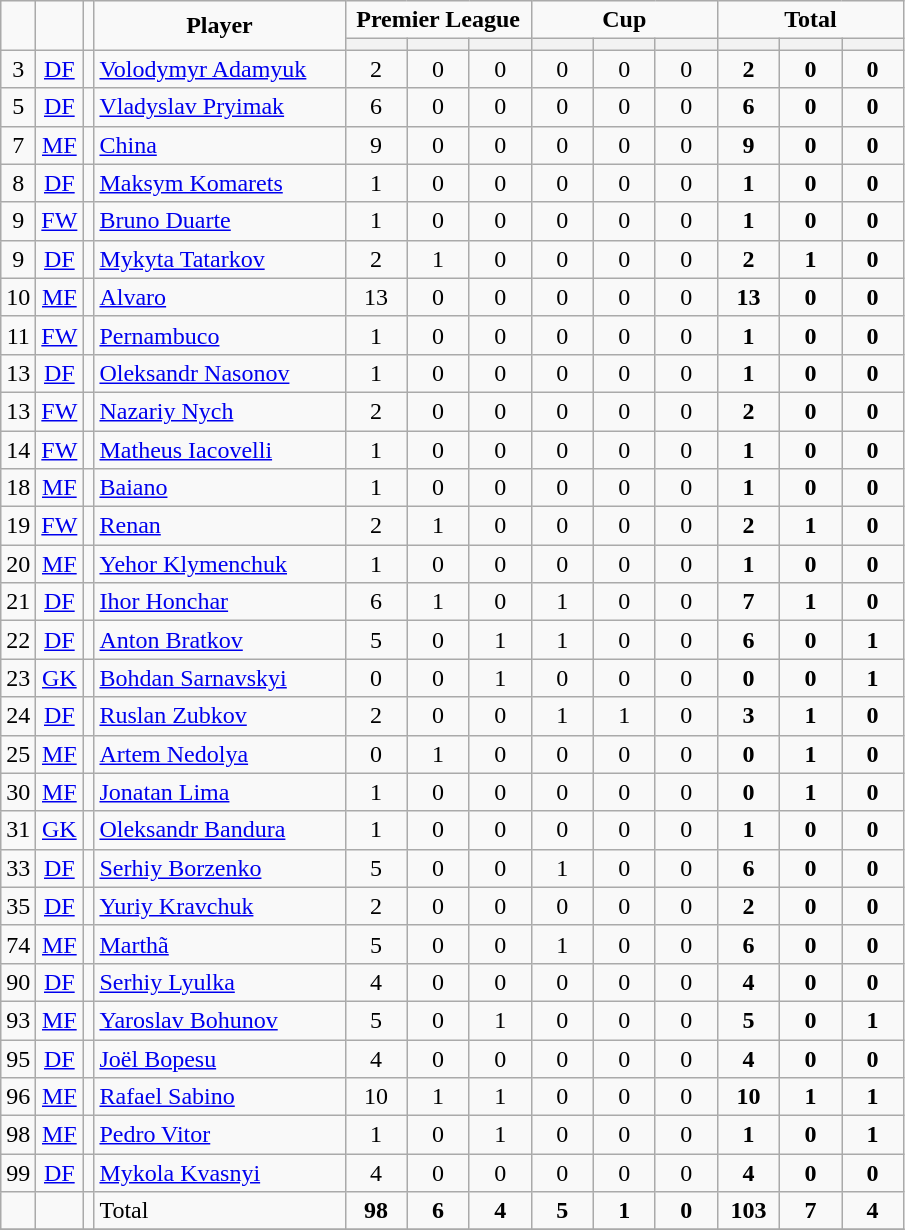<table class="wikitable" style="text-align:center">
<tr>
<td rowspan="2" !width=15><strong></strong></td>
<td rowspan="2" !width=15><strong></strong></td>
<td rowspan="2" !width=15><strong></strong></td>
<td rowspan="2" ! style="width:160px;"><strong>Player</strong></td>
<td colspan="3"><strong>Premier League</strong></td>
<td colspan="3"><strong>Cup</strong></td>
<td colspan="3"><strong>Total</strong></td>
</tr>
<tr>
<th width=34; background:#fe9;"></th>
<th width=34; background:#fe9;"></th>
<th width=34; background:#ff8888;"></th>
<th width=34; background:#fe9;"></th>
<th width=34; background:#fe9;"></th>
<th width=34; background:#ff8888;"></th>
<th width=34; background:#fe9;"></th>
<th width=34; background:#fe9;"></th>
<th width=34; background:#ff8888;"></th>
</tr>
<tr>
<td>3</td>
<td><a href='#'>DF</a></td>
<td></td>
<td align=left><a href='#'>Volodymyr Adamyuk</a></td>
<td>2</td>
<td>0</td>
<td>0</td>
<td>0</td>
<td>0</td>
<td>0</td>
<td><strong>2</strong></td>
<td><strong>0</strong></td>
<td><strong>0</strong></td>
</tr>
<tr>
<td>5</td>
<td><a href='#'>DF</a></td>
<td></td>
<td align=left><a href='#'>Vladyslav Pryimak</a></td>
<td>6</td>
<td>0</td>
<td>0</td>
<td>0</td>
<td>0</td>
<td>0</td>
<td><strong>6</strong></td>
<td><strong>0</strong></td>
<td><strong>0</strong></td>
</tr>
<tr>
<td>7</td>
<td><a href='#'>MF</a></td>
<td></td>
<td align=left><a href='#'>China</a></td>
<td>9</td>
<td>0</td>
<td>0</td>
<td>0</td>
<td>0</td>
<td>0</td>
<td><strong>9</strong></td>
<td><strong>0</strong></td>
<td><strong>0</strong></td>
</tr>
<tr>
<td>8</td>
<td><a href='#'>DF</a></td>
<td></td>
<td align=left><a href='#'>Maksym Komarets</a></td>
<td>1</td>
<td>0</td>
<td>0</td>
<td>0</td>
<td>0</td>
<td>0</td>
<td><strong>1</strong></td>
<td><strong>0</strong></td>
<td><strong>0</strong></td>
</tr>
<tr>
<td>9</td>
<td><a href='#'>FW</a></td>
<td></td>
<td align=left><a href='#'>Bruno Duarte</a></td>
<td>1</td>
<td>0</td>
<td>0</td>
<td>0</td>
<td>0</td>
<td>0</td>
<td><strong>1</strong></td>
<td><strong>0</strong></td>
<td><strong>0</strong></td>
</tr>
<tr>
<td>9</td>
<td><a href='#'>DF</a></td>
<td></td>
<td align=left><a href='#'>Mykyta Tatarkov</a></td>
<td>2</td>
<td>1</td>
<td>0</td>
<td>0</td>
<td>0</td>
<td>0</td>
<td><strong>2</strong></td>
<td><strong>1</strong></td>
<td><strong>0</strong></td>
</tr>
<tr>
<td>10</td>
<td><a href='#'>MF</a></td>
<td></td>
<td align=left><a href='#'>Alvaro</a></td>
<td>13</td>
<td>0</td>
<td>0</td>
<td>0</td>
<td>0</td>
<td>0</td>
<td><strong>13</strong></td>
<td><strong>0</strong></td>
<td><strong>0</strong></td>
</tr>
<tr>
<td>11</td>
<td><a href='#'>FW</a></td>
<td></td>
<td align=left><a href='#'>Pernambuco</a></td>
<td>1</td>
<td>0</td>
<td>0</td>
<td>0</td>
<td>0</td>
<td>0</td>
<td><strong>1</strong></td>
<td><strong>0</strong></td>
<td><strong>0</strong></td>
</tr>
<tr>
<td>13</td>
<td><a href='#'>DF</a></td>
<td></td>
<td align=left><a href='#'>Oleksandr Nasonov</a></td>
<td>1</td>
<td>0</td>
<td>0</td>
<td>0</td>
<td>0</td>
<td>0</td>
<td><strong>1</strong></td>
<td><strong>0</strong></td>
<td><strong>0</strong></td>
</tr>
<tr>
<td>13</td>
<td><a href='#'>FW</a></td>
<td></td>
<td align=left><a href='#'>Nazariy Nych</a></td>
<td>2</td>
<td>0</td>
<td>0</td>
<td>0</td>
<td>0</td>
<td>0</td>
<td><strong>2</strong></td>
<td><strong>0</strong></td>
<td><strong>0</strong></td>
</tr>
<tr>
<td>14</td>
<td><a href='#'>FW</a></td>
<td></td>
<td align=left><a href='#'>Matheus Iacovelli</a></td>
<td>1</td>
<td>0</td>
<td>0</td>
<td>0</td>
<td>0</td>
<td>0</td>
<td><strong>1</strong></td>
<td><strong>0</strong></td>
<td><strong>0</strong></td>
</tr>
<tr>
<td>18</td>
<td><a href='#'>MF</a></td>
<td></td>
<td align=left><a href='#'>Baiano</a></td>
<td>1</td>
<td>0</td>
<td>0</td>
<td>0</td>
<td>0</td>
<td>0</td>
<td><strong>1</strong></td>
<td><strong>0</strong></td>
<td><strong>0</strong></td>
</tr>
<tr>
<td>19</td>
<td><a href='#'>FW</a></td>
<td></td>
<td align=left><a href='#'>Renan</a></td>
<td>2</td>
<td>1</td>
<td>0</td>
<td>0</td>
<td>0</td>
<td>0</td>
<td><strong>2</strong></td>
<td><strong>1</strong></td>
<td><strong>0</strong></td>
</tr>
<tr>
<td>20</td>
<td><a href='#'>MF</a></td>
<td></td>
<td align=left><a href='#'>Yehor Klymenchuk</a></td>
<td>1</td>
<td>0</td>
<td>0</td>
<td>0</td>
<td>0</td>
<td>0</td>
<td><strong>1</strong></td>
<td><strong>0</strong></td>
<td><strong>0</strong></td>
</tr>
<tr>
<td>21</td>
<td><a href='#'>DF</a></td>
<td></td>
<td align=left><a href='#'>Ihor Honchar</a></td>
<td>6</td>
<td>1</td>
<td>0</td>
<td>1</td>
<td>0</td>
<td>0</td>
<td><strong>7</strong></td>
<td><strong>1</strong></td>
<td><strong>0</strong></td>
</tr>
<tr>
<td>22</td>
<td><a href='#'>DF</a></td>
<td></td>
<td align=left><a href='#'>Anton Bratkov</a></td>
<td>5</td>
<td>0</td>
<td>1</td>
<td>1</td>
<td>0</td>
<td>0</td>
<td><strong>6</strong></td>
<td><strong>0</strong></td>
<td><strong>1</strong></td>
</tr>
<tr>
<td>23</td>
<td><a href='#'>GK</a></td>
<td></td>
<td align=left><a href='#'>Bohdan Sarnavskyi</a></td>
<td>0</td>
<td>0</td>
<td>1</td>
<td>0</td>
<td>0</td>
<td>0</td>
<td><strong>0</strong></td>
<td><strong>0</strong></td>
<td><strong>1</strong></td>
</tr>
<tr>
<td>24</td>
<td><a href='#'>DF</a></td>
<td></td>
<td align=left><a href='#'>Ruslan Zubkov</a></td>
<td>2</td>
<td>0</td>
<td>0</td>
<td>1</td>
<td>1</td>
<td>0</td>
<td><strong>3</strong></td>
<td><strong>1</strong></td>
<td><strong>0</strong></td>
</tr>
<tr>
<td>25</td>
<td><a href='#'>MF</a></td>
<td></td>
<td align=left><a href='#'>Artem Nedolya</a></td>
<td>0</td>
<td>1</td>
<td>0</td>
<td>0</td>
<td>0</td>
<td>0</td>
<td><strong>0</strong></td>
<td><strong>1</strong></td>
<td><strong>0</strong></td>
</tr>
<tr>
<td>30</td>
<td><a href='#'>MF</a></td>
<td></td>
<td align=left><a href='#'>Jonatan Lima</a></td>
<td>1</td>
<td>0</td>
<td>0</td>
<td>0</td>
<td>0</td>
<td>0</td>
<td><strong>0</strong></td>
<td><strong>1</strong></td>
<td><strong>0</strong></td>
</tr>
<tr>
<td>31</td>
<td><a href='#'>GK</a></td>
<td></td>
<td align=left><a href='#'>Oleksandr Bandura</a></td>
<td>1</td>
<td>0</td>
<td>0</td>
<td>0</td>
<td>0</td>
<td>0</td>
<td><strong>1</strong></td>
<td><strong>0</strong></td>
<td><strong>0</strong></td>
</tr>
<tr>
<td>33</td>
<td><a href='#'>DF</a></td>
<td></td>
<td align=left><a href='#'>Serhiy Borzenko</a></td>
<td>5</td>
<td>0</td>
<td>0</td>
<td>1</td>
<td>0</td>
<td>0</td>
<td><strong>6</strong></td>
<td><strong>0</strong></td>
<td><strong>0</strong></td>
</tr>
<tr>
<td>35</td>
<td><a href='#'>DF</a></td>
<td></td>
<td align=left><a href='#'>Yuriy Kravchuk</a></td>
<td>2</td>
<td>0</td>
<td>0</td>
<td>0</td>
<td>0</td>
<td>0</td>
<td><strong>2</strong></td>
<td><strong>0</strong></td>
<td><strong>0</strong></td>
</tr>
<tr>
<td>74</td>
<td><a href='#'>MF</a></td>
<td></td>
<td align=left><a href='#'>Marthã</a></td>
<td>5</td>
<td>0</td>
<td>0</td>
<td>1</td>
<td>0</td>
<td>0</td>
<td><strong>6</strong></td>
<td><strong>0</strong></td>
<td><strong>0</strong></td>
</tr>
<tr>
<td>90</td>
<td><a href='#'>DF</a></td>
<td></td>
<td align=left><a href='#'>Serhiy Lyulka</a></td>
<td>4</td>
<td>0</td>
<td>0</td>
<td>0</td>
<td>0</td>
<td>0</td>
<td><strong>4</strong></td>
<td><strong>0</strong></td>
<td><strong>0</strong></td>
</tr>
<tr>
<td>93</td>
<td><a href='#'>MF</a></td>
<td></td>
<td align=left><a href='#'>Yaroslav Bohunov</a></td>
<td>5</td>
<td>0</td>
<td>1</td>
<td>0</td>
<td>0</td>
<td>0</td>
<td><strong>5</strong></td>
<td><strong>0</strong></td>
<td><strong>1</strong></td>
</tr>
<tr>
<td>95</td>
<td><a href='#'>DF</a></td>
<td></td>
<td align=left><a href='#'>Joël Bopesu</a></td>
<td>4</td>
<td>0</td>
<td>0</td>
<td>0</td>
<td>0</td>
<td>0</td>
<td><strong>4</strong></td>
<td><strong>0</strong></td>
<td><strong>0</strong></td>
</tr>
<tr>
<td>96</td>
<td><a href='#'>MF</a></td>
<td></td>
<td align=left><a href='#'>Rafael Sabino</a></td>
<td>10</td>
<td>1</td>
<td>1</td>
<td>0</td>
<td>0</td>
<td>0</td>
<td><strong>10</strong></td>
<td><strong>1</strong></td>
<td><strong>1</strong></td>
</tr>
<tr>
<td>98</td>
<td><a href='#'>MF</a></td>
<td></td>
<td align=left><a href='#'>Pedro Vitor</a></td>
<td>1</td>
<td>0</td>
<td>1</td>
<td>0</td>
<td>0</td>
<td>0</td>
<td><strong>1</strong></td>
<td><strong>0</strong></td>
<td><strong>1</strong></td>
</tr>
<tr>
<td>99</td>
<td><a href='#'>DF</a></td>
<td></td>
<td align=left><a href='#'>Mykola Kvasnyi</a></td>
<td>4</td>
<td>0</td>
<td>0</td>
<td>0</td>
<td>0</td>
<td>0</td>
<td><strong>4</strong></td>
<td><strong>0</strong></td>
<td><strong>0</strong></td>
</tr>
<tr>
<td></td>
<td></td>
<td></td>
<td align=left>Total</td>
<td><strong>98</strong></td>
<td><strong>6</strong></td>
<td><strong>4</strong></td>
<td><strong>5</strong></td>
<td><strong>1</strong></td>
<td><strong>0</strong></td>
<td><strong>103</strong></td>
<td><strong>7</strong></td>
<td><strong>4</strong></td>
</tr>
<tr>
</tr>
</table>
